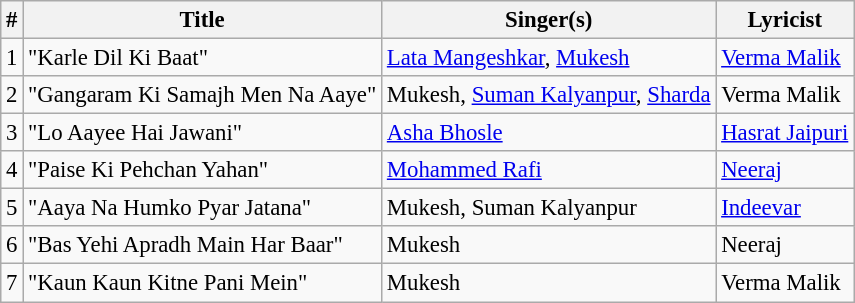<table class="wikitable" style="font-size:95%;">
<tr>
<th>#</th>
<th>Title</th>
<th>Singer(s)</th>
<th>Lyricist</th>
</tr>
<tr>
<td>1</td>
<td>"Karle Dil Ki Baat"</td>
<td><a href='#'>Lata Mangeshkar</a>, <a href='#'>Mukesh</a></td>
<td><a href='#'>Verma Malik</a></td>
</tr>
<tr>
<td>2</td>
<td>"Gangaram Ki Samajh Men Na Aaye"</td>
<td>Mukesh, <a href='#'>Suman Kalyanpur</a>, <a href='#'>Sharda</a></td>
<td>Verma Malik</td>
</tr>
<tr>
<td>3</td>
<td>"Lo Aayee Hai Jawani"</td>
<td><a href='#'>Asha Bhosle</a></td>
<td><a href='#'>Hasrat Jaipuri</a></td>
</tr>
<tr>
<td>4</td>
<td>"Paise Ki Pehchan Yahan"</td>
<td><a href='#'>Mohammed Rafi</a></td>
<td><a href='#'>Neeraj</a></td>
</tr>
<tr>
<td>5</td>
<td>"Aaya Na Humko Pyar Jatana"</td>
<td>Mukesh, Suman Kalyanpur</td>
<td><a href='#'>Indeevar</a></td>
</tr>
<tr>
<td>6</td>
<td>"Bas Yehi Apradh Main Har Baar"</td>
<td>Mukesh</td>
<td>Neeraj</td>
</tr>
<tr>
<td>7</td>
<td>"Kaun Kaun Kitne Pani Mein"</td>
<td>Mukesh</td>
<td>Verma Malik</td>
</tr>
</table>
